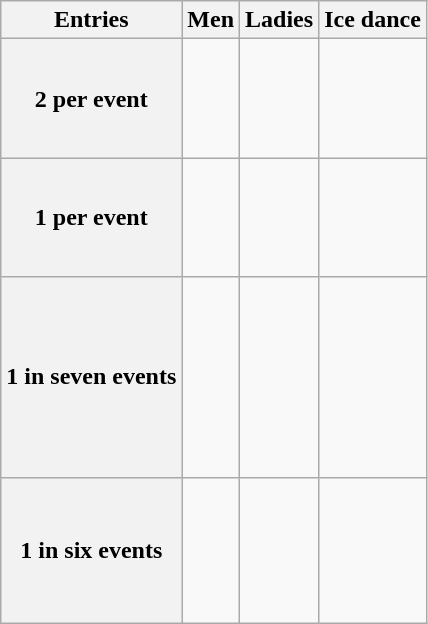<table class="wikitable">
<tr>
<th>Entries</th>
<th>Men</th>
<th>Ladies</th>
<th>Ice dance</th>
</tr>
<tr>
<th>2 per event</th>
<td> <br>  <br>  <br>  <br> </td>
<td> <br>  <br>  <br>  <br> </td>
<td> <br>  <br>  <br>  <br> </td>
</tr>
<tr>
<th>1 per event</th>
<td> <br>  <br>  <br>  <br> </td>
<td> <br>  <br>  <br>  <br> </td>
<td></td>
</tr>
<tr>
<th>1 in seven events</th>
<td> <br>  <br>  <br>  <br> </td>
<td> <br>  <br>  <br>  <br>  <br>  <br>  <br> </td>
<td></td>
</tr>
<tr>
<th>1 in six events</th>
<td> <br>  <br>  <br>  <br>  <br> </td>
<td> <br>  <br>  <br> </td>
<td></td>
</tr>
</table>
